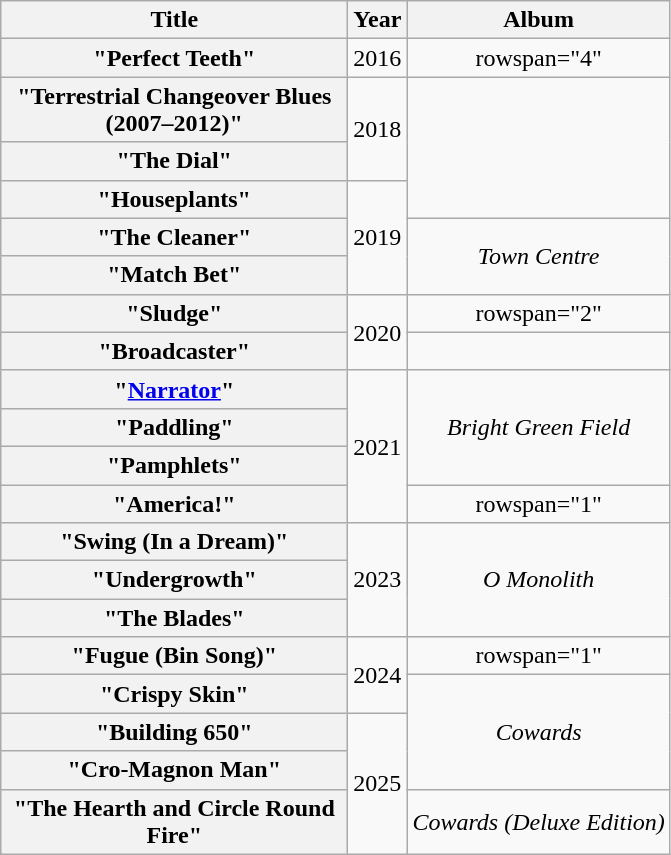<table class="wikitable plainrowheaders" style="text-align:center;">
<tr>
<th scope="col" style="width:14em;">Title</th>
<th scope="col">Year</th>
<th scope="col">Album</th>
</tr>
<tr>
<th scope="row">"Perfect Teeth"</th>
<td>2016</td>
<td>rowspan="4" </td>
</tr>
<tr>
<th scope="row">"Terrestrial Changeover Blues (2007–2012)"</th>
<td rowspan="2">2018</td>
</tr>
<tr>
<th scope="row">"The Dial"</th>
</tr>
<tr>
<th scope="row">"Houseplants"</th>
<td rowspan="3">2019</td>
</tr>
<tr>
<th scope="row">"The Cleaner"</th>
<td rowspan="2"><em>Town Centre</em></td>
</tr>
<tr>
<th scope="row">"Match Bet"</th>
</tr>
<tr>
<th scope="row">"Sludge"</th>
<td rowspan="2">2020</td>
<td>rowspan="2" </td>
</tr>
<tr>
<th scope="row">"Broadcaster"</th>
</tr>
<tr>
<th scope="row">"<a href='#'>Narrator</a>"</th>
<td rowspan="4">2021</td>
<td rowspan="3"><em>Bright Green Field</em></td>
</tr>
<tr>
<th scope="row">"Paddling"</th>
</tr>
<tr>
<th scope="row">"Pamphlets"</th>
</tr>
<tr>
<th scope="row">"America!"</th>
<td>rowspan="1" </td>
</tr>
<tr>
<th scope="row">"Swing (In a Dream)"</th>
<td rowspan="3">2023</td>
<td rowspan="3"><em>O Monolith</em></td>
</tr>
<tr>
<th scope="row">"Undergrowth"</th>
</tr>
<tr>
<th scope="row">"The Blades"</th>
</tr>
<tr>
<th scope="row">"Fugue (Bin Song)"</th>
<td rowspan="2">2024</td>
<td>rowspan="1" </td>
</tr>
<tr>
<th scope="row">"Crispy Skin"</th>
<td rowspan="3"><em>Cowards</em></td>
</tr>
<tr>
<th scope="row">"Building 650"</th>
<td rowspan="3">2025</td>
</tr>
<tr>
<th scope="row">"Cro-Magnon Man"</th>
</tr>
<tr>
<th scope="row">"The Hearth and Circle Round Fire"</th>
<td rowspan="1"><em>Cowards (Deluxe Edition)</em></td>
</tr>
</table>
